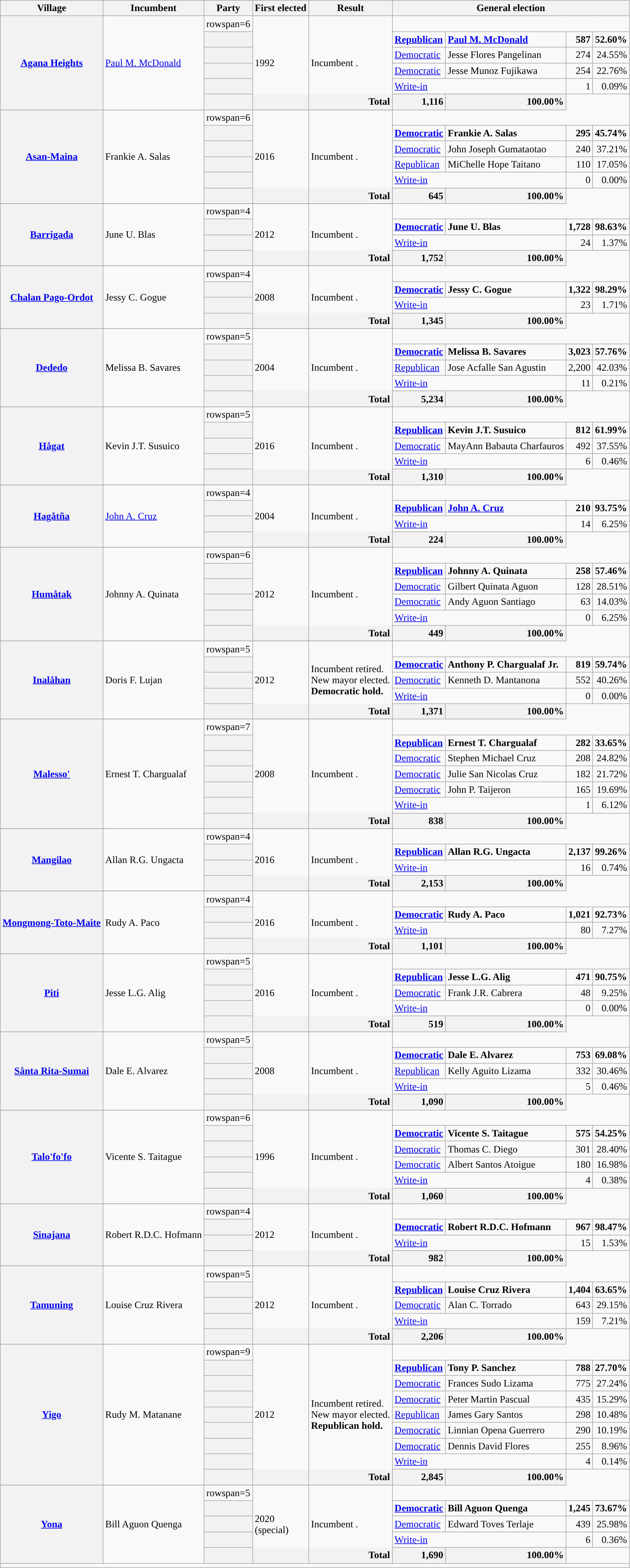<table class="wikitable">
<tr valign=bottom>
<th>Village</th>
<th>Incumbent</th>
<th>Party</th>
<th>First elected</th>
<th>Result</th>
<th colspan=5>General election</th>
</tr>
<tr>
<th rowspan=6><a href='#'>Agana Heights</a></th>
<td rowspan=6><a href='#'>Paul M. McDonald</a></td>
<td>rowspan=6 </td>
<td rowspan=6>1992</td>
<td rowspan=6>Incumbent .</td>
</tr>
<tr>
<th style="background-color:"></th>
<td style="text-align:left;"><strong><a href='#'>Republican</a></strong></td>
<td style="text-align:left;"><strong><a href='#'>Paul M. McDonald</a></strong></td>
<td style="text-align:right;"><strong>587</strong></td>
<td style="text-align:right;"><strong>52.60%</strong></td>
</tr>
<tr>
<th style="background-color:"></th>
<td style="text-align:left;"><a href='#'>Democratic</a></td>
<td style="text-align:left;">Jesse Flores Pangelinan</td>
<td style="text-align:right;">274</td>
<td style="text-align:right;">24.55%</td>
</tr>
<tr>
<th style="background-color:"></th>
<td style="text-align:left;"><a href='#'>Democratic</a></td>
<td style="text-align:left;">Jesse Munoz Fujikawa</td>
<td style="text-align:right;">254</td>
<td style="text-align:right;">22.76%</td>
</tr>
<tr>
<th style="background-color:"></th>
<td colspan=2 style="text-align:left;"><a href='#'>Write-in</a></td>
<td style="text-align:right;">1</td>
<td style="text-align:right;">0.09%</td>
</tr>
<tr>
<th colspan=3 style="text-align:right;">Total</th>
<th style="text-align:right;">1,116</th>
<th style="text-align:right;">100.00%</th>
</tr>
<tr>
</tr>
<tr>
<th rowspan=6><a href='#'>Asan-Maina</a></th>
<td rowspan=6>Frankie A. Salas</td>
<td>rowspan=6 </td>
<td rowspan=6>2016</td>
<td rowspan=6>Incumbent .</td>
</tr>
<tr>
<th style="background-color:"></th>
<td style="text-align:left;"><strong><a href='#'>Democratic</a></strong></td>
<td style="text-align:left;"><strong>Frankie A. Salas</strong></td>
<td style="text-align:right;"><strong>295</strong></td>
<td style="text-align:right;"><strong>45.74%</strong></td>
</tr>
<tr>
<th style="background-color:"></th>
<td style="text-align:left;"><a href='#'>Democratic</a></td>
<td style="text-align:left;">John Joseph Gumataotao</td>
<td style="text-align:right;">240</td>
<td style="text-align:right;">37.21%</td>
</tr>
<tr>
<th style="background-color:"></th>
<td style="text-align:left;"><a href='#'>Republican</a></td>
<td style="text-align:left;">MiChelle Hope Taitano</td>
<td style="text-align:right;">110</td>
<td style="text-align:right;">17.05%</td>
</tr>
<tr>
<th style="background-color:"></th>
<td colspan=2 style="text-align:left;"><a href='#'>Write-in</a></td>
<td style="text-align:right;">0</td>
<td style="text-align:right;">0.00%</td>
</tr>
<tr>
<th colspan=3 style="text-align:right;">Total</th>
<th style="text-align:right;">645</th>
<th style="text-align:right;">100.00%</th>
</tr>
<tr>
</tr>
<tr>
<th rowspan=4><a href='#'>Barrigada</a></th>
<td rowspan=4>June U. Blas</td>
<td>rowspan=4 </td>
<td rowspan=4>2012</td>
<td rowspan=4>Incumbent .</td>
</tr>
<tr>
<th style="background-color:"></th>
<td style="text-align:left;"><strong><a href='#'>Democratic</a></strong></td>
<td style="text-align:left;"><strong>June U. Blas</strong></td>
<td style="text-align:right;"><strong>1,728</strong></td>
<td style="text-align:right;"><strong>98.63%</strong></td>
</tr>
<tr>
<th style="background-color:"></th>
<td colspan=2 style="text-align:left;"><a href='#'>Write-in</a></td>
<td style="text-align:right;">24</td>
<td style="text-align:right;">1.37%</td>
</tr>
<tr>
<th colspan=3 style="text-align:right;">Total</th>
<th style="text-align:right;">1,752</th>
<th style="text-align:right;">100.00%</th>
</tr>
<tr>
</tr>
<tr>
<th rowspan=4><a href='#'>Chalan Pago-Ordot</a></th>
<td rowspan=4>Jessy C. Gogue</td>
<td>rowspan=4 </td>
<td rowspan=4>2008</td>
<td rowspan=4>Incumbent .</td>
</tr>
<tr>
<th style="background-color:"></th>
<td style="text-align:left;"><strong><a href='#'>Democratic</a></strong></td>
<td style="text-align:left;"><strong>Jessy C. Gogue</strong></td>
<td style="text-align:right;"><strong>1,322</strong></td>
<td style="text-align:right;"><strong>98.29%</strong></td>
</tr>
<tr>
<th style="background-color:"></th>
<td colspan=2 style="text-align:left;"><a href='#'>Write-in</a></td>
<td style="text-align:right;">23</td>
<td style="text-align:right;">1.71%</td>
</tr>
<tr>
<th colspan=3 style="text-align:right;">Total</th>
<th style="text-align:right;">1,345</th>
<th style="text-align:right;">100.00%</th>
</tr>
<tr>
</tr>
<tr>
<th rowspan=5><a href='#'>Dededo</a></th>
<td rowspan=5>Melissa B. Savares</td>
<td>rowspan=5 </td>
<td rowspan=5>2004</td>
<td rowspan=5>Incumbent .</td>
</tr>
<tr>
<th style="background-color:"></th>
<td style="text-align:left;"><strong><a href='#'>Democratic</a></strong></td>
<td style="text-align:left;"><strong>Melissa B. Savares</strong></td>
<td style="text-align:right;"><strong>3,023</strong></td>
<td style="text-align:right;"><strong>57.76%</strong></td>
</tr>
<tr>
<th style="background-color:"></th>
<td style="text-align:left;"><a href='#'>Republican</a></td>
<td style="text-align:left;">Jose Acfalle San Agustin</td>
<td style="text-align:right;">2,200</td>
<td style="text-align:right;">42.03%</td>
</tr>
<tr>
<th style="background-color:"></th>
<td colspan=2 style="text-align:left;"><a href='#'>Write-in</a></td>
<td style="text-align:right;">11</td>
<td style="text-align:right;">0.21%</td>
</tr>
<tr>
<th colspan=3 style="text-align:right;">Total</th>
<th style="text-align:right;">5,234</th>
<th style="text-align:right;">100.00%</th>
</tr>
<tr>
</tr>
<tr>
<th rowspan=5><a href='#'>Hågat</a></th>
<td rowspan=5>Kevin J.T. Susuico</td>
<td>rowspan=5 </td>
<td rowspan=5>2016</td>
<td rowspan=5>Incumbent .</td>
</tr>
<tr>
<th style="background-color:"></th>
<td style="text-align:left;"><strong><a href='#'>Republican</a></strong></td>
<td style="text-align:left;"><strong>Kevin J.T. Susuico</strong></td>
<td style="text-align:right;"><strong>812</strong></td>
<td style="text-align:right;"><strong>61.99%</strong></td>
</tr>
<tr>
<th style="background-color:"></th>
<td style="text-align:left;"><a href='#'>Democratic</a></td>
<td style="text-align:left;">MayAnn Babauta Charfauros</td>
<td style="text-align:right;">492</td>
<td style="text-align:right;">37.55%</td>
</tr>
<tr>
<th style="background-color:"></th>
<td colspan=2 style="text-align:left;"><a href='#'>Write-in</a></td>
<td style="text-align:right;">6</td>
<td style="text-align:right;">0.46%</td>
</tr>
<tr>
<th colspan=3 style="text-align:right;">Total</th>
<th style="text-align:right;">1,310</th>
<th style="text-align:right;">100.00%</th>
</tr>
<tr>
</tr>
<tr>
<th rowspan=4><a href='#'>Hagåtña</a></th>
<td rowspan=4><a href='#'>John A. Cruz</a></td>
<td>rowspan=4 </td>
<td rowspan=4>2004</td>
<td rowspan=4>Incumbent .</td>
</tr>
<tr>
<th style="background-color:"></th>
<td style="text-align:left;"><strong><a href='#'>Republican</a></strong></td>
<td style="text-align:left;"><strong><a href='#'>John A. Cruz</a></strong></td>
<td style="text-align:right;"><strong>210</strong></td>
<td style="text-align:right;"><strong>93.75%</strong></td>
</tr>
<tr>
<th style="background-color:"></th>
<td colspan=2 style="text-align:left;"><a href='#'>Write-in</a></td>
<td style="text-align:right;">14</td>
<td style="text-align:right;">6.25%</td>
</tr>
<tr>
<th colspan=3 style="text-align:right;">Total</th>
<th style="text-align:right;">224</th>
<th style="text-align:right;">100.00%</th>
</tr>
<tr>
</tr>
<tr>
<th rowspan=6><a href='#'>Humåtak</a></th>
<td rowspan=6>Johnny A. Quinata</td>
<td>rowspan=6 </td>
<td rowspan=6>2012</td>
<td rowspan=6>Incumbent .</td>
</tr>
<tr>
<th style="background-color:"></th>
<td style="text-align:left;"><strong><a href='#'>Republican</a></strong></td>
<td style="text-align:left;"><strong>Johnny A. Quinata</strong></td>
<td style="text-align:right;"><strong>258</strong></td>
<td style="text-align:right;"><strong>57.46%</strong></td>
</tr>
<tr>
<th style="background-color:"></th>
<td style="text-align:left;"><a href='#'>Democratic</a></td>
<td style="text-align:left;">Gilbert Quinata Aguon</td>
<td style="text-align:right;">128</td>
<td style="text-align:right;">28.51%</td>
</tr>
<tr>
<th style="background-color:"></th>
<td style="text-align:left;"><a href='#'>Democratic</a></td>
<td style="text-align:left;">Andy Aguon Santiago</td>
<td style="text-align:right;">63</td>
<td style="text-align:right;">14.03%</td>
</tr>
<tr>
<th style="background-color:"></th>
<td colspan=2 style="text-align:left;"><a href='#'>Write-in</a></td>
<td style="text-align:right;">0</td>
<td style="text-align:right;">6.25%</td>
</tr>
<tr>
<th colspan=3 style="text-align:right;">Total</th>
<th style="text-align:right;">449</th>
<th style="text-align:right;">100.00%</th>
</tr>
<tr>
</tr>
<tr>
<th rowspan=5><a href='#'>Inalåhan</a></th>
<td rowspan=5>Doris F. Lujan</td>
<td>rowspan=5 </td>
<td rowspan=5>2012</td>
<td rowspan=5 >Incumbent retired.<br>New mayor elected.<br><strong>Democratic hold.</strong></td>
</tr>
<tr>
<th style="background-color:"></th>
<td style="text-align:left;"><strong><a href='#'>Democratic</a></strong></td>
<td style="text-align:left;"><strong>Anthony P. Chargualaf Jr. </strong></td>
<td style="text-align:right;"><strong>819</strong></td>
<td style="text-align:right;"><strong>59.74%</strong></td>
</tr>
<tr>
<th style="background-color:"></th>
<td style="text-align:left;"><a href='#'>Democratic</a></td>
<td style="text-align:left;">Kenneth D. Mantanona</td>
<td style="text-align:right;">552</td>
<td style="text-align:right;">40.26%</td>
</tr>
<tr>
<th style="background-color:"></th>
<td colspan=2 style="text-align:left;"><a href='#'>Write-in</a></td>
<td style="text-align:right;">0</td>
<td style="text-align:right;">0.00%</td>
</tr>
<tr>
<th colspan=3 style="text-align:right;">Total</th>
<th style="text-align:right;">1,371</th>
<th style="text-align:right;">100.00%</th>
</tr>
<tr>
</tr>
<tr>
<th rowspan=7><a href='#'>Malesso'</a></th>
<td rowspan=7>Ernest T. Chargualaf</td>
<td>rowspan=7 </td>
<td rowspan=7>2008</td>
<td rowspan=7>Incumbent .</td>
</tr>
<tr>
<th style="background-color:"></th>
<td style="text-align:left;"><strong><a href='#'>Republican</a></strong></td>
<td style="text-align:left;"><strong>Ernest T. Chargualaf</strong></td>
<td style="text-align:right;"><strong>282</strong></td>
<td style="text-align:right;"><strong>33.65%</strong></td>
</tr>
<tr>
<th style="background-color:"></th>
<td style="text-align:left;"><a href='#'>Democratic</a></td>
<td style="text-align:left;">Stephen Michael Cruz</td>
<td style="text-align:right;">208</td>
<td style="text-align:right;">24.82%</td>
</tr>
<tr>
<th style="background-color:"></th>
<td style="text-align:left;"><a href='#'>Democratic</a></td>
<td style="text-align:left;">Julie San Nicolas Cruz</td>
<td style="text-align:right;">182</td>
<td style="text-align:right;">21.72%</td>
</tr>
<tr>
<th style="background-color:"></th>
<td style="text-align:left;"><a href='#'>Democratic</a></td>
<td style="text-align:left;">John P. Taijeron</td>
<td style="text-align:right;">165</td>
<td style="text-align:right;">19.69%</td>
</tr>
<tr>
<th style="background-color:"></th>
<td colspan=2 style="text-align:left;"><a href='#'>Write-in</a></td>
<td style="text-align:right;">1</td>
<td style="text-align:right;">6.12%</td>
</tr>
<tr>
<th colspan=3 style="text-align:right;">Total</th>
<th style="text-align:right;">838</th>
<th style="text-align:right;">100.00%</th>
</tr>
<tr>
</tr>
<tr>
<th rowspan=4><a href='#'>Mangilao</a></th>
<td rowspan=4>Allan R.G. Ungacta</td>
<td>rowspan=4 </td>
<td rowspan=4>2016</td>
<td rowspan=4>Incumbent .</td>
</tr>
<tr>
<th style="background-color:"></th>
<td style="text-align:left;"><strong><a href='#'>Republican</a></strong></td>
<td style="text-align:left;"><strong>Allan R.G. Ungacta</strong></td>
<td style="text-align:right;"><strong>2,137</strong></td>
<td style="text-align:right;"><strong>99.26%</strong></td>
</tr>
<tr>
<th style="background-color:"></th>
<td colspan=2 style="text-align:left;"><a href='#'>Write-in</a></td>
<td style="text-align:right;">16</td>
<td style="text-align:right;">0.74%</td>
</tr>
<tr>
<th colspan=3 style="text-align:right;">Total</th>
<th style="text-align:right;">2,153</th>
<th style="text-align:right;">100.00%</th>
</tr>
<tr>
</tr>
<tr>
<th rowspan=4><a href='#'>Mongmong-Toto-Maite</a></th>
<td rowspan=4>Rudy A. Paco</td>
<td>rowspan=4 </td>
<td rowspan=4>2016</td>
<td rowspan=4>Incumbent .</td>
</tr>
<tr>
<th style="background-color:"></th>
<td style="text-align:left;"><strong><a href='#'>Democratic</a></strong></td>
<td style="text-align:left;"><strong>Rudy A. Paco</strong></td>
<td style="text-align:right;"><strong>1,021</strong></td>
<td style="text-align:right;"><strong>92.73%</strong></td>
</tr>
<tr>
<th style="background-color:"></th>
<td colspan=2 style="text-align:left;"><a href='#'>Write-in</a></td>
<td style="text-align:right;">80</td>
<td style="text-align:right;">7.27%</td>
</tr>
<tr>
<th colspan=3 style="text-align:right;">Total</th>
<th style="text-align:right;">1,101</th>
<th style="text-align:right;">100.00%</th>
</tr>
<tr>
</tr>
<tr>
<th rowspan=5><a href='#'>Piti</a></th>
<td rowspan=5>Jesse L.G. Alig</td>
<td>rowspan=5 </td>
<td rowspan=5>2016</td>
<td rowspan=5>Incumbent .</td>
</tr>
<tr>
<th style="background-color:"></th>
<td style="text-align:left;"><strong><a href='#'>Republican</a></strong></td>
<td style="text-align:left;"><strong>Jesse L.G. Alig</strong></td>
<td style="text-align:right;"><strong>471</strong></td>
<td style="text-align:right;"><strong>90.75%</strong></td>
</tr>
<tr>
<th style="background-color:"></th>
<td style="text-align:left;"><a href='#'>Democratic</a></td>
<td style="text-align:left;">Frank J.R. Cabrera</td>
<td style="text-align:right;">48</td>
<td style="text-align:right;">9.25%</td>
</tr>
<tr>
<th style="background-color:"></th>
<td colspan=2 style="text-align:left;"><a href='#'>Write-in</a></td>
<td style="text-align:right;">0</td>
<td style="text-align:right;">0.00%</td>
</tr>
<tr>
<th colspan=3 style="text-align:right;">Total</th>
<th style="text-align:right;">519</th>
<th style="text-align:right;">100.00%</th>
</tr>
<tr>
</tr>
<tr>
<th rowspan=5><a href='#'>Sånta Rita-Sumai</a></th>
<td rowspan=5>Dale E. Alvarez</td>
<td>rowspan=5 </td>
<td rowspan=5>2008</td>
<td rowspan=5>Incumbent .</td>
</tr>
<tr>
<th style="background-color:"></th>
<td style="text-align:left;"><strong><a href='#'>Democratic</a></strong></td>
<td style="text-align:left;"><strong>Dale E. Alvarez</strong></td>
<td style="text-align:right;"><strong>753</strong></td>
<td style="text-align:right;"><strong>69.08%</strong></td>
</tr>
<tr>
<th style="background-color:"></th>
<td style="text-align:left;"><a href='#'>Republican</a></td>
<td style="text-align:left;">Kelly Aguito Lizama</td>
<td style="text-align:right;">332</td>
<td style="text-align:right;">30.46%</td>
</tr>
<tr>
<th style="background-color:"></th>
<td colspan=2 style="text-align:left;"><a href='#'>Write-in</a></td>
<td style="text-align:right;">5</td>
<td style="text-align:right;">0.46%</td>
</tr>
<tr>
<th colspan=3 style="text-align:right;">Total</th>
<th style="text-align:right;">1,090</th>
<th style="text-align:right;">100.00%</th>
</tr>
<tr>
</tr>
<tr>
<th rowspan=6><a href='#'>Talo'fo'fo</a></th>
<td rowspan=6>Vicente S. Taitague</td>
<td>rowspan=6 </td>
<td rowspan=6>1996</td>
<td rowspan=6>Incumbent .</td>
</tr>
<tr>
<th style="background-color:"></th>
<td style="text-align:left;"><strong><a href='#'>Democratic</a></strong></td>
<td style="text-align:left;"><strong>Vicente S. Taitague</strong></td>
<td style="text-align:right;"><strong>575</strong></td>
<td style="text-align:right;"><strong>54.25%</strong></td>
</tr>
<tr>
<th style="background-color:"></th>
<td style="text-align:left;"><a href='#'>Democratic</a></td>
<td style="text-align:left;">Thomas C. Diego</td>
<td style="text-align:right;">301</td>
<td style="text-align:right;">28.40%</td>
</tr>
<tr>
<th style="background-color:"></th>
<td style="text-align:left;"><a href='#'>Democratic</a></td>
<td style="text-align:left;">Albert Santos Atoigue</td>
<td style="text-align:right;">180</td>
<td style="text-align:right;">16.98%</td>
</tr>
<tr>
<th style="background-color:"></th>
<td colspan=2 style="text-align:left;"><a href='#'>Write-in</a></td>
<td style="text-align:right;">4</td>
<td style="text-align:right;">0.38%</td>
</tr>
<tr>
<th colspan=3 style="text-align:right;">Total</th>
<th style="text-align:right;">1,060</th>
<th style="text-align:right;">100.00%</th>
</tr>
<tr>
</tr>
<tr>
<th rowspan=4><a href='#'>Sinajana</a></th>
<td rowspan=4>Robert R.D.C. Hofmann</td>
<td>rowspan=4 </td>
<td rowspan=4>2012</td>
<td rowspan=4>Incumbent .</td>
</tr>
<tr>
<th style="background-color:"></th>
<td style="text-align:left;"><strong><a href='#'>Democratic</a></strong></td>
<td style="text-align:left;"><strong>Robert R.D.C. Hofmann</strong></td>
<td style="text-align:right;"><strong>967</strong></td>
<td style="text-align:right;"><strong>98.47%</strong></td>
</tr>
<tr>
<th style="background-color:"></th>
<td colspan=2 style="text-align:left;"><a href='#'>Write-in</a></td>
<td style="text-align:right;">15</td>
<td style="text-align:right;">1.53%</td>
</tr>
<tr>
<th colspan=3 style="text-align:right;">Total</th>
<th style="text-align:right;">982</th>
<th style="text-align:right;">100.00%</th>
</tr>
<tr>
</tr>
<tr>
<th rowspan=5><a href='#'>Tamuning</a></th>
<td rowspan=5>Louise Cruz Rivera</td>
<td>rowspan=5 </td>
<td rowspan=5>2012</td>
<td rowspan=5>Incumbent .</td>
</tr>
<tr>
<th style="background-color:"></th>
<td style="text-align:left;"><strong><a href='#'>Republican</a></strong></td>
<td style="text-align:left;"><strong>Louise Cruz Rivera</strong></td>
<td style="text-align:right;"><strong>1,404</strong></td>
<td style="text-align:right;"><strong>63.65%</strong></td>
</tr>
<tr>
<th style="background-color:"></th>
<td style="text-align:left;"><a href='#'>Democratic</a></td>
<td style="text-align:left;">Alan C. Torrado</td>
<td style="text-align:right;">643</td>
<td style="text-align:right;">29.15%</td>
</tr>
<tr>
<th style="background-color:"></th>
<td colspan=2 style="text-align:left;"><a href='#'>Write-in</a></td>
<td style="text-align:right;">159</td>
<td style="text-align:right;">7.21%</td>
</tr>
<tr>
<th colspan=3 style="text-align:right;">Total</th>
<th style="text-align:right;">2,206</th>
<th style="text-align:right;">100.00%</th>
</tr>
<tr>
</tr>
<tr>
<th rowspan=9><a href='#'>Yigo</a></th>
<td rowspan=9>Rudy M. Matanane</td>
<td>rowspan=9 </td>
<td rowspan=9>2012</td>
<td rowspan=9 >Incumbent retired.<br>New mayor elected.<br><strong>Republican hold.</strong></td>
</tr>
<tr>
<th style="background-color:"></th>
<td style="text-align:left;"><strong><a href='#'>Republican</a></strong></td>
<td style="text-align:left;"><strong>Tony P. Sanchez</strong></td>
<td style="text-align:right;"><strong>788</strong></td>
<td style="text-align:right;"><strong>27.70%</strong></td>
</tr>
<tr>
<th style="background-color:"></th>
<td style="text-align:left;"><a href='#'>Democratic</a></td>
<td style="text-align:left;">Frances Sudo Lizama</td>
<td style="text-align:right;">775</td>
<td style="text-align:right;">27.24%</td>
</tr>
<tr>
<th style="background-color:"></th>
<td style="text-align:left;"><a href='#'>Democratic</a></td>
<td style="text-align:left;">Peter Martin Pascual</td>
<td style="text-align:right;">435</td>
<td style="text-align:right;">15.29%</td>
</tr>
<tr>
<th style="background-color:"></th>
<td style="text-align:left;"><a href='#'>Republican</a></td>
<td style="text-align:left;">James Gary Santos</td>
<td style="text-align:right;">298</td>
<td style="text-align:right;">10.48%</td>
</tr>
<tr>
<th style="background-color:"></th>
<td style="text-align:left;"><a href='#'>Democratic</a></td>
<td style="text-align:left;">Linnian Opena Guerrero</td>
<td style="text-align:right;">290</td>
<td style="text-align:right;">10.19%</td>
</tr>
<tr>
<th style="background-color:"></th>
<td style="text-align:left;"><a href='#'>Democratic</a></td>
<td style="text-align:left;">Dennis David Flores</td>
<td style="text-align:right;">255</td>
<td style="text-align:right;">8.96%</td>
</tr>
<tr>
<th style="background-color:"></th>
<td colspan=2 style="text-align:left;"><a href='#'>Write-in</a></td>
<td style="text-align:right;">4</td>
<td style="text-align:right;">0.14%</td>
</tr>
<tr>
<th colspan=3 style="text-align:right;">Total</th>
<th style="text-align:right;">2,845</th>
<th style="text-align:right;">100.00%</th>
</tr>
<tr>
</tr>
<tr>
<th rowspan=5><a href='#'>Yona</a></th>
<td rowspan=5>Bill Aguon Quenga</td>
<td>rowspan=5 </td>
<td rowspan=5>2020<br>(special)</td>
<td rowspan=5>Incumbent .</td>
</tr>
<tr>
<th style="background-color:"></th>
<td style="text-align:left;"><strong><a href='#'>Democratic</a></strong></td>
<td style="text-align:left;"><strong>Bill Aguon Quenga</strong></td>
<td style="text-align:right;"><strong>1,245</strong></td>
<td style="text-align:right;"><strong>73.67%</strong></td>
</tr>
<tr>
<th style="background-color:"></th>
<td style="text-align:left;"><a href='#'>Democratic</a></td>
<td style="text-align:left;">Edward Toves Terlaje</td>
<td style="text-align:right;">439</td>
<td style="text-align:right;">25.98%</td>
</tr>
<tr>
<th style="background-color:"></th>
<td colspan=2 style="text-align:left;"><a href='#'>Write-in</a></td>
<td style="text-align:right;">6</td>
<td style="text-align:right;">0.36%</td>
</tr>
<tr>
<th colspan=3 style="text-align:right;">Total</th>
<th style="text-align:right;">1,690</th>
<th style="text-align:right;">100.00%</th>
</tr>
<tr>
<td colspan=10></td>
</tr>
</table>
